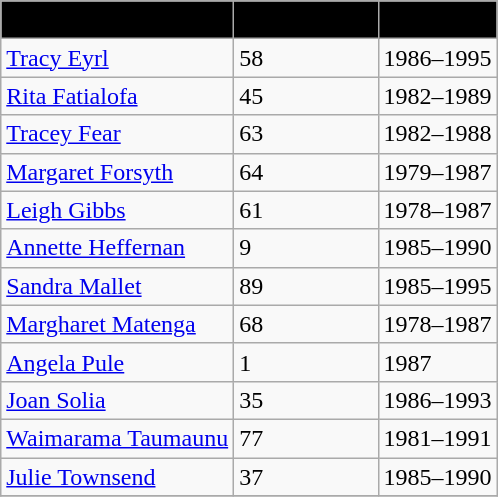<table class="wikitable collapsible" border="1">
<tr>
<th style="background:black;"><span>Player</span></th>
<th style="background:black;"><span>Appearances</span></th>
<th style="background:black;"><span>Years</span></th>
</tr>
<tr>
<td><a href='#'>Tracy Eyrl</a></td>
<td>58</td>
<td>1986–1995</td>
</tr>
<tr>
<td><a href='#'>Rita Fatialofa</a></td>
<td>45</td>
<td>1982–1989</td>
</tr>
<tr>
<td><a href='#'>Tracey Fear</a></td>
<td>63</td>
<td>1982–1988</td>
</tr>
<tr>
<td><a href='#'>Margaret Forsyth</a></td>
<td>64</td>
<td>1979–1987</td>
</tr>
<tr>
<td><a href='#'>Leigh Gibbs</a></td>
<td>61</td>
<td>1978–1987</td>
</tr>
<tr>
<td><a href='#'>Annette Heffernan</a></td>
<td>9</td>
<td>1985–1990</td>
</tr>
<tr>
<td><a href='#'>Sandra Mallet</a></td>
<td>89</td>
<td>1985–1995</td>
</tr>
<tr>
<td><a href='#'>Margharet Matenga</a></td>
<td>68</td>
<td>1978–1987</td>
</tr>
<tr>
<td><a href='#'>Angela Pule</a></td>
<td>1</td>
<td>1987</td>
</tr>
<tr>
<td><a href='#'>Joan Solia</a></td>
<td>35</td>
<td>1986–1993</td>
</tr>
<tr>
<td><a href='#'>Waimarama Taumaunu</a></td>
<td>77</td>
<td>1981–1991</td>
</tr>
<tr>
<td><a href='#'>Julie Townsend</a></td>
<td>37</td>
<td>1985–1990</td>
</tr>
<tr>
</tr>
</table>
